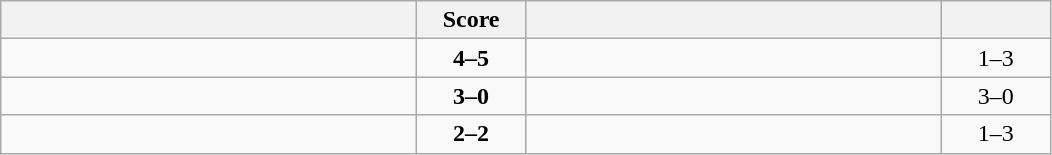<table class="wikitable" style="text-align: center; ">
<tr>
<th align="right" width="270"></th>
<th width="65">Score</th>
<th align="left" width="270"></th>
<th width="65"></th>
</tr>
<tr>
<td align="left"></td>
<td><strong>4–5</strong></td>
<td align="left"><strong></strong></td>
<td>1–3 <strong></strong></td>
</tr>
<tr>
<td align="left"><strong></strong></td>
<td><strong>3–0</strong></td>
<td align="left"></td>
<td>3–0 <strong></strong></td>
</tr>
<tr>
<td align="left"></td>
<td><strong>2–2</strong></td>
<td align="left"><strong></strong></td>
<td>1–3 <strong></strong></td>
</tr>
</table>
